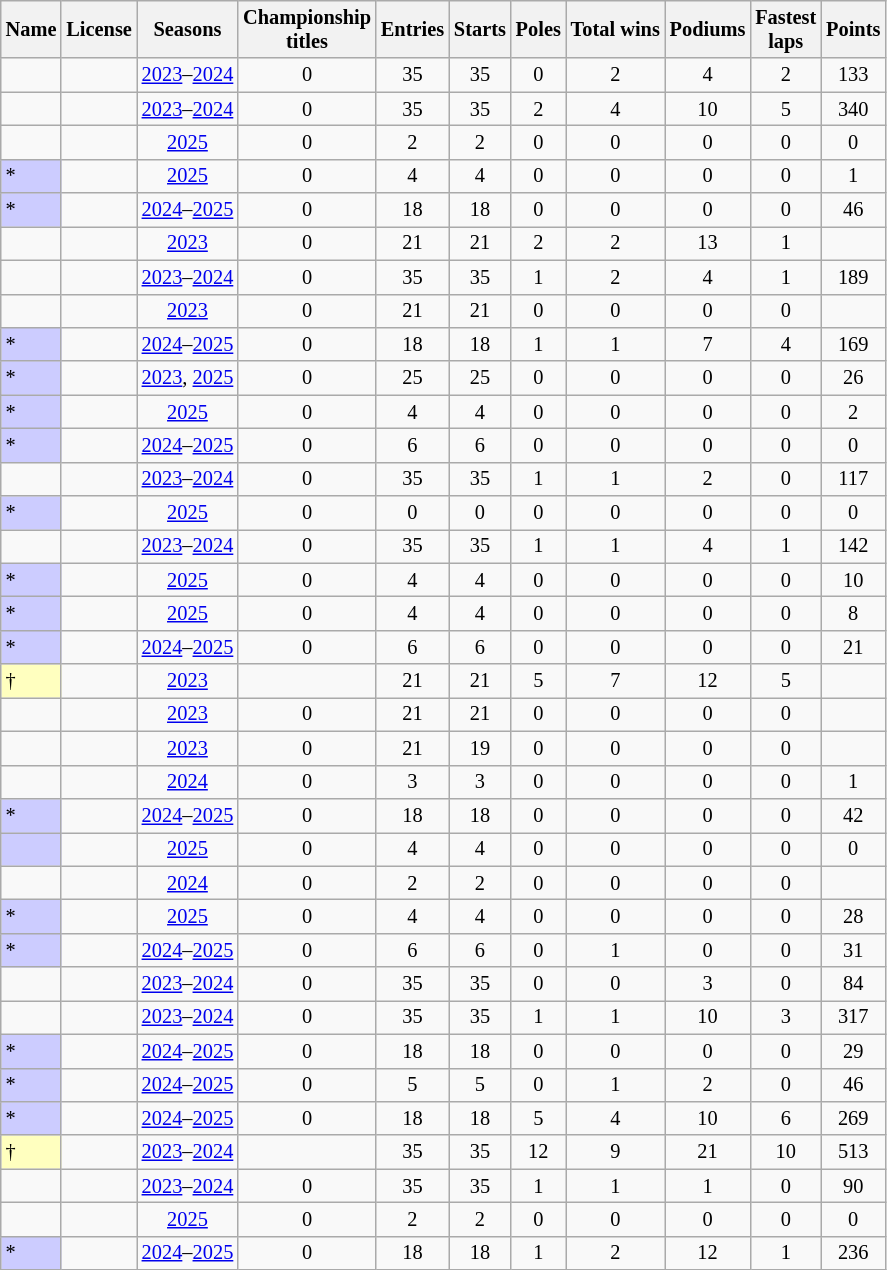<table class="wikitable sortable" style="font-size: 85%; text-align:center">
<tr>
<th>Name</th>
<th>License</th>
<th>Seasons</th>
<th>Championship<br>titles</th>
<th>Entries</th>
<th>Starts</th>
<th>Poles</th>
<th>Total wins</th>
<th>Podiums</th>
<th>Fastest<br>laps</th>
<th>Points</th>
</tr>
<tr>
<td align="left"></td>
<td nowrap align="left"></td>
<td><a href='#'>2023</a>–<a href='#'>2024</a></td>
<td>0</td>
<td>35</td>
<td>35</td>
<td>0</td>
<td>2</td>
<td>4</td>
<td>2</td>
<td>133</td>
</tr>
<tr>
<td align="left"></td>
<td align="left"></td>
<td><a href='#'>2023</a>–<a href='#'>2024</a></td>
<td>0</td>
<td>35</td>
<td>35</td>
<td>2</td>
<td>4</td>
<td>10</td>
<td>5</td>
<td>340</td>
</tr>
<tr>
<td align="left"><strong></strong></td>
<td align="left"></td>
<td><a href='#'>2025</a></td>
<td>0</td>
<td>2</td>
<td>2</td>
<td>0</td>
<td>0</td>
<td>0</td>
<td>0</td>
<td>0</td>
</tr>
<tr>
<td align="left" style="background: #CCCCFF;"><strong></strong>*</td>
<td align="left"></td>
<td><a href='#'>2025</a></td>
<td>0</td>
<td>4</td>
<td>4</td>
<td>0</td>
<td>0</td>
<td>0</td>
<td>0</td>
<td>1</td>
</tr>
<tr>
<td align="left" style="background: #CCCCFF;"><strong></strong>*</td>
<td align="left"></td>
<td><a href='#'>2024</a>–<a href='#'>2025</a></td>
<td>0</td>
<td>18</td>
<td>18</td>
<td>0</td>
<td>0</td>
<td>0</td>
<td>0</td>
<td>46</td>
</tr>
<tr>
<td align="left" style="background: #;"></td>
<td align="left"></td>
<td><a href='#'>2023</a></td>
<td>0</td>
<td>21</td>
<td>21</td>
<td>2</td>
<td>2</td>
<td>13</td>
<td>1</td>
<td></td>
</tr>
<tr>
<td nowrap="" align="left"></td>
<td align="left"></td>
<td><a href='#'>2023</a>–<a href='#'>2024</a></td>
<td>0</td>
<td>35</td>
<td>35</td>
<td>1</td>
<td>2</td>
<td>4</td>
<td>1</td>
<td>189</td>
</tr>
<tr>
<td align="left" style="background: #;"></td>
<td align="left"></td>
<td><a href='#'>2023</a></td>
<td>0</td>
<td>21</td>
<td>21</td>
<td>0</td>
<td>0</td>
<td>0</td>
<td>0</td>
<td></td>
</tr>
<tr>
<td align="left" style="background: #CCCCFF;"><strong></strong>*</td>
<td align="left"></td>
<td><a href='#'>2024</a>–<a href='#'>2025</a></td>
<td>0</td>
<td>18</td>
<td>18</td>
<td>1</td>
<td>1</td>
<td>7</td>
<td>4</td>
<td>169</td>
</tr>
<tr>
<td align="left" style="background: #CCCCFF;"><strong></strong>*</td>
<td align="left"></td>
<td><a href='#'>2023</a>, <a href='#'>2025</a></td>
<td>0</td>
<td>25</td>
<td>25</td>
<td>0</td>
<td>0</td>
<td>0</td>
<td>0</td>
<td>26</td>
</tr>
<tr>
<td align="left" style="background: #CCCCFF;"><strong></strong>*</td>
<td align="left"></td>
<td><a href='#'>2025</a></td>
<td>0</td>
<td>4</td>
<td>4</td>
<td>0</td>
<td>0</td>
<td>0</td>
<td>0</td>
<td>2</td>
</tr>
<tr>
<td align="left" style="background: #CCCCFF;"><strong></strong>*</td>
<td align="left"></td>
<td><a href='#'>2024</a>–<a href='#'>2025</a></td>
<td>0</td>
<td>6</td>
<td>6</td>
<td>0</td>
<td>0</td>
<td>0</td>
<td>0</td>
<td>0</td>
</tr>
<tr>
<td align="left"></td>
<td align="left"></td>
<td><a href='#'>2023</a>–<a href='#'>2024</a></td>
<td>0</td>
<td>35</td>
<td>35</td>
<td>1</td>
<td>1</td>
<td>2</td>
<td>0</td>
<td>117</td>
</tr>
<tr>
<td align="left" style="background: #CCCCFF;"><strong></strong>*</td>
<td align="left"></td>
<td><a href='#'>2025</a></td>
<td>0</td>
<td>0</td>
<td>0</td>
<td>0</td>
<td>0</td>
<td>0</td>
<td>0</td>
<td>0</td>
</tr>
<tr>
<td align="left"></td>
<td align="left"></td>
<td><a href='#'>2023</a>–<a href='#'>2024</a></td>
<td>0</td>
<td>35</td>
<td>35</td>
<td>1</td>
<td>1</td>
<td>4</td>
<td>1</td>
<td>142</td>
</tr>
<tr>
<td align="left" style="background: #CCCCFF;"><strong></strong>*</td>
<td align="left"></td>
<td><a href='#'>2025</a></td>
<td>0</td>
<td>4</td>
<td>4</td>
<td>0</td>
<td>0</td>
<td>0</td>
<td>0</td>
<td>10</td>
</tr>
<tr>
<td align="left" style="background: #CCCCFF;"><strong></strong>*</td>
<td align="left"></td>
<td><a href='#'>2025</a></td>
<td>0</td>
<td>4</td>
<td>4</td>
<td>0</td>
<td>0</td>
<td>0</td>
<td>0</td>
<td>8</td>
</tr>
<tr>
<td align="left" style="background: #CCCCFF;"><strong></strong>*</td>
<td align="left"></td>
<td><a href='#'>2024</a>–<a href='#'>2025</a></td>
<td>0</td>
<td>6</td>
<td>6</td>
<td>0</td>
<td>0</td>
<td>0</td>
<td>0</td>
<td>21</td>
</tr>
<tr>
<td align="left" style="background: #FFFFBF;">†</td>
<td align="left"></td>
<td><a href='#'>2023</a></td>
<td><br></td>
<td>21</td>
<td>21</td>
<td>5</td>
<td>7</td>
<td>12</td>
<td>5</td>
<td></td>
</tr>
<tr>
<td align="left" style="background: #;"></td>
<td align="left"></td>
<td><a href='#'>2023</a></td>
<td>0</td>
<td>21</td>
<td>21</td>
<td>0</td>
<td>0</td>
<td>0</td>
<td>0</td>
<td></td>
</tr>
<tr>
<td align="left" style="background: #;"></td>
<td align="left"></td>
<td><a href='#'>2023</a></td>
<td>0</td>
<td>21</td>
<td>19</td>
<td>0</td>
<td>0</td>
<td>0</td>
<td>0</td>
<td></td>
</tr>
<tr>
<td align="left"></td>
<td></td>
<td><a href='#'>2024</a></td>
<td>0</td>
<td>3</td>
<td>3</td>
<td>0</td>
<td>0</td>
<td>0</td>
<td>0</td>
<td>1</td>
</tr>
<tr>
<td align="left" style="background: #CCCCFF;"><strong></strong>*</td>
<td align="left"></td>
<td><a href='#'>2024</a>–<a href='#'>2025</a></td>
<td>0</td>
<td>18</td>
<td>18</td>
<td>0</td>
<td>0</td>
<td>0</td>
<td>0</td>
<td>42</td>
</tr>
<tr>
<td align="left" style="background: #CCCCFF;"><strong></strong></td>
<td align="left"></td>
<td><a href='#'>2025</a></td>
<td>0</td>
<td>4</td>
<td>4</td>
<td>0</td>
<td>0</td>
<td>0</td>
<td>0</td>
<td>0</td>
</tr>
<tr>
<td align="left"></td>
<td align="left"></td>
<td><a href='#'>2024</a></td>
<td>0</td>
<td>2</td>
<td>2</td>
<td>0</td>
<td>0</td>
<td>0</td>
<td>0</td>
<td></td>
</tr>
<tr>
<td align="left" style="background: #CCCCFF;"><strong></strong>*</td>
<td align="left"></td>
<td><a href='#'>2025</a></td>
<td>0</td>
<td>4</td>
<td>4</td>
<td>0</td>
<td>0</td>
<td>0</td>
<td>0</td>
<td>28</td>
</tr>
<tr>
<td align="left" style="background: #CCCCFF;"><strong></strong>*</td>
<td align="left"></td>
<td><a href='#'>2024</a>–<a href='#'>2025</a></td>
<td>0</td>
<td>6</td>
<td>6</td>
<td>0</td>
<td>1</td>
<td>0</td>
<td>0</td>
<td>31</td>
</tr>
<tr>
<td align="left"></td>
<td align="left"></td>
<td><a href='#'>2023</a>–<a href='#'>2024</a></td>
<td>0</td>
<td>35</td>
<td>35</td>
<td>0</td>
<td>0</td>
<td>3</td>
<td>0</td>
<td>84</td>
</tr>
<tr>
<td align="left"></td>
<td align="left"></td>
<td><a href='#'>2023</a>–<a href='#'>2024</a></td>
<td>0</td>
<td>35</td>
<td>35</td>
<td>1</td>
<td>1</td>
<td>10</td>
<td>3</td>
<td>317</td>
</tr>
<tr>
<td align="left" style="background: #CCCCFF;"><strong></strong>*</td>
<td align="left"></td>
<td><a href='#'>2024</a>–<a href='#'>2025</a></td>
<td>0</td>
<td>18</td>
<td>18</td>
<td>0</td>
<td>0</td>
<td>0</td>
<td>0</td>
<td>29</td>
</tr>
<tr>
<td align="left" style="background: #CCCCFF;"><strong></strong>*</td>
<td align="left"></td>
<td><a href='#'>2024</a>–<a href='#'>2025</a></td>
<td>0</td>
<td>5</td>
<td>5</td>
<td>0</td>
<td>1</td>
<td>2</td>
<td>0</td>
<td>46</td>
</tr>
<tr>
<td align="left" style="background: #CCCCFF;"><strong></strong>*</td>
<td align="left"></td>
<td><a href='#'>2024</a>–<a href='#'>2025</a></td>
<td>0</td>
<td>18</td>
<td>18</td>
<td>5</td>
<td>4</td>
<td>10</td>
<td>6</td>
<td>269</td>
</tr>
<tr>
<td align="left" style="background: #FFFFBF;">†</td>
<td align="left"></td>
<td><a href='#'>2023</a>–<a href='#'>2024</a></td>
<td><br></td>
<td>35</td>
<td>35</td>
<td>12</td>
<td>9</td>
<td>21</td>
<td>10</td>
<td>513</td>
</tr>
<tr>
<td align="left"></td>
<td align="left"></td>
<td><a href='#'>2023</a>–<a href='#'>2024</a></td>
<td>0</td>
<td>35</td>
<td>35</td>
<td>1</td>
<td>1</td>
<td>1</td>
<td>0</td>
<td>90</td>
</tr>
<tr>
<td align="left"><strong></strong></td>
<td align="left"></td>
<td><a href='#'>2025</a></td>
<td>0</td>
<td>2</td>
<td>2</td>
<td>0</td>
<td>0</td>
<td>0</td>
<td>0</td>
<td>0</td>
</tr>
<tr>
<td align="left" style="background: #CCCCFF;"><strong></strong>*</td>
<td align="left"></td>
<td><a href='#'>2024</a>–<a href='#'>2025</a></td>
<td>0</td>
<td>18</td>
<td>18</td>
<td>1</td>
<td>2</td>
<td>12</td>
<td>1</td>
<td>236</td>
</tr>
</table>
